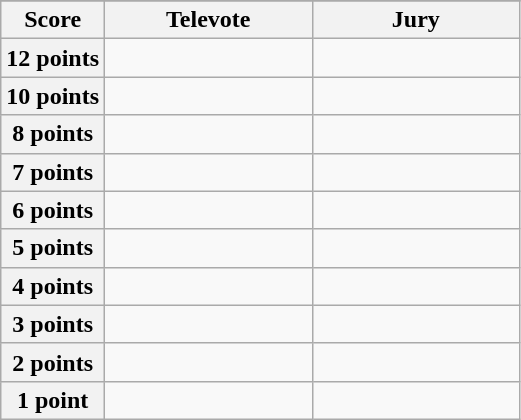<table class="wikitable">
<tr>
</tr>
<tr>
<th scope="col" width="20%">Score</th>
<th scope="col" width="40%">Televote</th>
<th scope="col" width="40%">Jury</th>
</tr>
<tr>
<th scope="row">12 points</th>
<td></td>
<td></td>
</tr>
<tr>
<th scope="row">10 points</th>
<td></td>
<td></td>
</tr>
<tr>
<th scope="row">8 points</th>
<td></td>
<td></td>
</tr>
<tr>
<th scope="row">7 points</th>
<td></td>
<td></td>
</tr>
<tr>
<th scope="row">6 points</th>
<td></td>
<td></td>
</tr>
<tr>
<th scope="row">5 points</th>
<td></td>
<td></td>
</tr>
<tr>
<th scope="row">4 points</th>
<td></td>
<td></td>
</tr>
<tr>
<th scope="row">3 points</th>
<td></td>
<td></td>
</tr>
<tr>
<th scope="row">2 points</th>
<td></td>
<td></td>
</tr>
<tr>
<th scope="row">1 point</th>
<td></td>
<td></td>
</tr>
</table>
